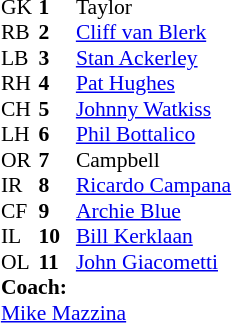<table cellspacing="0" cellpadding="0" style="font-size:90%;margin:auto">
<tr>
<th width=25></th>
<th width=25></th>
</tr>
<tr>
<td>GK</td>
<td><strong>1</strong></td>
<td> Taylor</td>
</tr>
<tr>
<td>RB</td>
<td><strong>2</strong></td>
<td> <a href='#'>Cliff van Blerk</a></td>
</tr>
<tr>
<td>LB</td>
<td><strong>3</strong></td>
<td> <a href='#'>Stan Ackerley</a></td>
</tr>
<tr>
<td>RH</td>
<td><strong>4</strong></td>
<td> <a href='#'>Pat Hughes</a></td>
</tr>
<tr>
<td>CH</td>
<td><strong>5</strong></td>
<td> <a href='#'>Johnny Watkiss</a></td>
</tr>
<tr>
<td>LH</td>
<td><strong>6</strong></td>
<td> <a href='#'>Phil Bottalico</a></td>
</tr>
<tr>
<td>OR</td>
<td><strong>7</strong></td>
<td> Campbell</td>
</tr>
<tr>
<td>IR</td>
<td><strong>8</strong></td>
<td> <a href='#'>Ricardo Campana</a></td>
</tr>
<tr>
<td>CF</td>
<td><strong>9</strong></td>
<td> <a href='#'>Archie Blue</a></td>
</tr>
<tr>
<td>IL</td>
<td><strong>10</strong></td>
<td> <a href='#'>Bill Kerklaan</a></td>
</tr>
<tr>
<td>OL</td>
<td><strong>11</strong></td>
<td> <a href='#'>John Giacometti</a></td>
</tr>
<tr>
<td colspan=3><strong>Coach:</strong></td>
</tr>
<tr>
<td colspan=4> <a href='#'>Mike Mazzina</a></td>
</tr>
</table>
